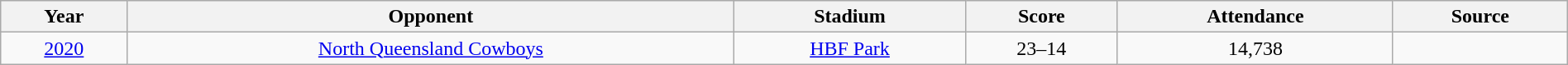<table class="wikitable" width="100%" style="text-align: center;">
<tr>
<th>Year</th>
<th>Opponent</th>
<th>Stadium</th>
<th>Score</th>
<th>Attendance</th>
<th>Source</th>
</tr>
<tr>
<td><a href='#'>2020</a></td>
<td> <a href='#'>North Queensland Cowboys</a></td>
<td><a href='#'>HBF Park</a></td>
<td>23–14</td>
<td>14,738</td>
<td></td>
</tr>
</table>
